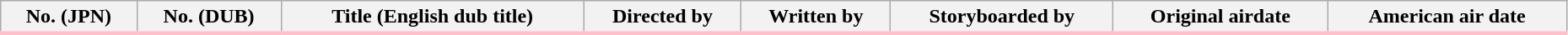<table class="wikitable sortable" style="width: 98%;" cellpadding="0" cellspacing="0">
<tr>
<th style="border-bottom:3px solid pink">No. (JPN)</th>
<th style="border-bottom:3px solid pink">No. (DUB)</th>
<th style="border-bottom:3px solid pink">Title (English dub title)</th>
<th style="border-bottom:3px solid pink">Directed by</th>
<th style="border-bottom:3px solid pink">Written by</th>
<th style="border-bottom:3px solid pink">Storyboarded by</th>
<th style="border-bottom:3px solid pink">Original airdate</th>
<th style="border-bottom:3px solid pink">American air date<br>




















</th>
</tr>
</table>
